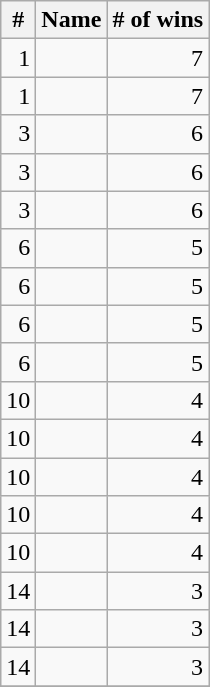<table class="wikitable" style="text-align: left;">
<tr>
<th>#</th>
<th>Name</th>
<th># of wins</th>
</tr>
<tr>
<td style="text-align:right">1</td>
<td> </td>
<td style="text-align:right">7</td>
</tr>
<tr>
<td style="text-align:right">1</td>
<td> </td>
<td style="text-align:right">7</td>
</tr>
<tr>
<td style="text-align:right">3</td>
<td> </td>
<td style="text-align:right">6</td>
</tr>
<tr>
<td style="text-align:right">3</td>
<td> </td>
<td style="text-align:right">6</td>
</tr>
<tr>
<td style="text-align:right">3</td>
<td> </td>
<td style="text-align:right">6</td>
</tr>
<tr>
<td style="text-align:right">6</td>
<td> </td>
<td style="text-align:right">5</td>
</tr>
<tr>
<td style="text-align:right">6</td>
<td> </td>
<td style="text-align:right">5</td>
</tr>
<tr>
<td style="text-align:right">6</td>
<td> </td>
<td style="text-align:right">5</td>
</tr>
<tr>
<td style="text-align:right">6</td>
<td> </td>
<td style="text-align:right">5</td>
</tr>
<tr>
<td style="text-align:right">10</td>
<td> </td>
<td style="text-align:right">4</td>
</tr>
<tr>
<td style="text-align:right">10</td>
<td> </td>
<td style="text-align:right">4</td>
</tr>
<tr>
<td style="text-align:right">10</td>
<td> </td>
<td style="text-align:right">4</td>
</tr>
<tr>
<td style="text-align:right">10</td>
<td> </td>
<td style="text-align:right">4</td>
</tr>
<tr>
<td style="text-align:right">10</td>
<td> </td>
<td style="text-align:right">4</td>
</tr>
<tr>
<td style="text-align:right">14</td>
<td> </td>
<td style="text-align:right">3</td>
</tr>
<tr>
<td style="text-align:right">14</td>
<td> </td>
<td style="text-align:right">3</td>
</tr>
<tr>
<td style="text-align:right">14</td>
<td> </td>
<td style="text-align:right">3</td>
</tr>
<tr>
</tr>
</table>
